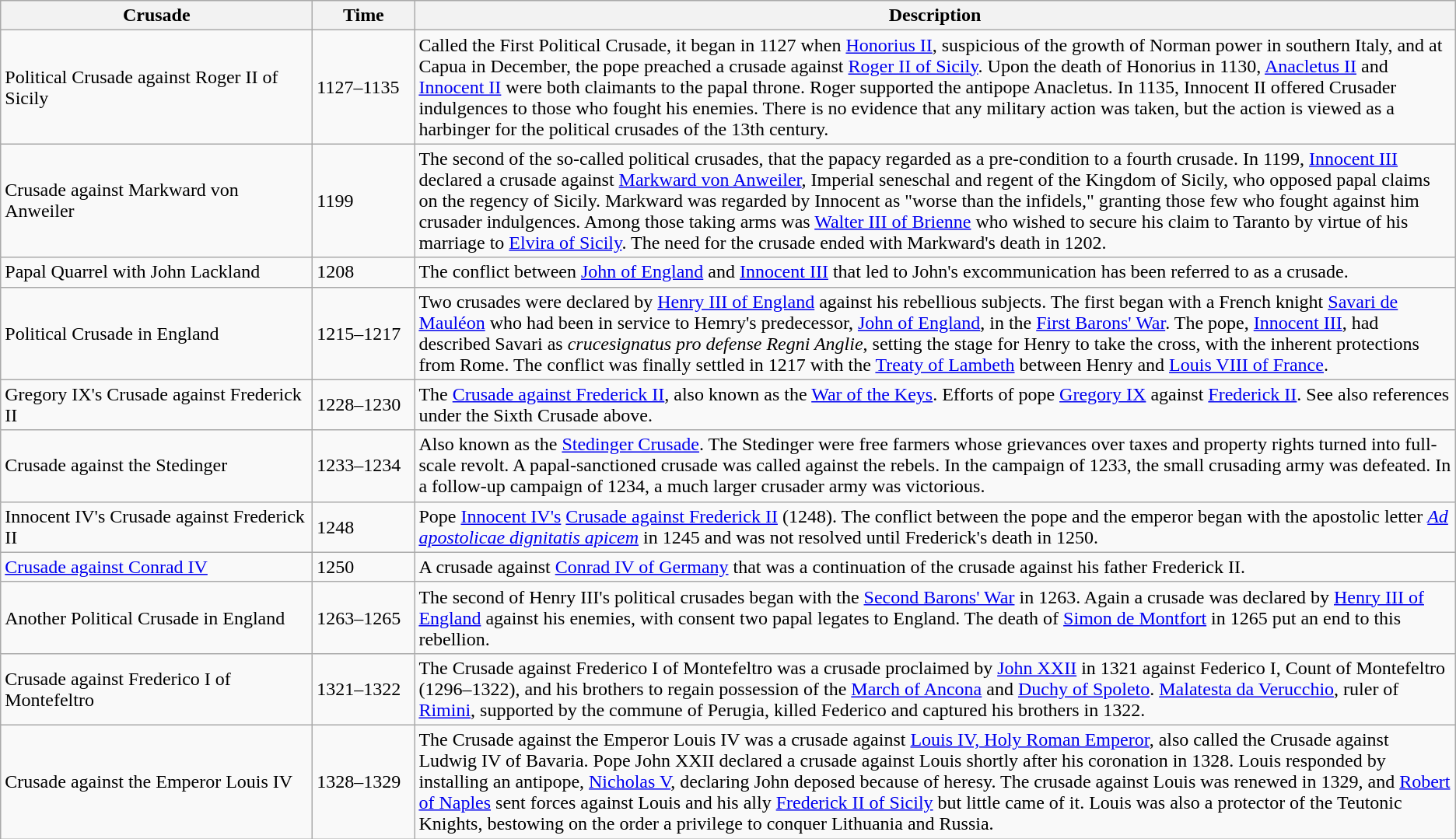<table class="wikitable">
<tr>
<th width=260px>Crusade</th>
<th width=80px>Time</th>
<th>Description</th>
</tr>
<tr>
<td>Political Crusade against Roger II of Sicily</td>
<td>1127–1135</td>
<td>Called the First Political Crusade, it began in 1127 when <a href='#'>Honorius II</a>, suspicious of the growth of Norman power in southern Italy, and at Capua in December, the pope preached a crusade against <a href='#'>Roger II of Sicily</a>. Upon the death of Honorius in 1130, <a href='#'>Anacletus II</a> and <a href='#'>Innocent II</a> were both claimants to the papal throne. Roger supported the antipope Anacletus. In 1135, Innocent II offered Crusader indulgences to those who fought his enemies. There is no evidence that any military action was taken, but the action is viewed as a harbinger for the political crusades of the 13th century.</td>
</tr>
<tr>
<td>Crusade against Markward von Anweiler</td>
<td>1199</td>
<td>The second of the so-called political crusades, that the papacy regarded as a pre-condition to a fourth crusade. In 1199, <a href='#'>Innocent III</a> declared a crusade against <a href='#'>Markward von Anweiler</a>, Imperial seneschal and regent of the Kingdom of Sicily, who opposed papal claims on the regency of Sicily. Markward was regarded by Innocent as "worse than the infidels," granting those few who fought against him crusader indulgences. Among those taking arms was <a href='#'>Walter III of Brienne</a> who wished to secure his claim to Taranto by virtue of his marriage to <a href='#'>Elvira of Sicily</a>. The need for the crusade ended with Markward's death in 1202.</td>
</tr>
<tr>
<td>Papal Quarrel with John Lackland</td>
<td>1208</td>
<td>The conflict between <a href='#'>John of England</a> and <a href='#'>Innocent III</a> that led to John's excommunication has been referred to as a crusade.</td>
</tr>
<tr>
<td>Political Crusade in England</td>
<td>1215–1217</td>
<td>Two crusades were declared by <a href='#'>Henry III of England</a> against his rebellious subjects. The first began with a French knight <a href='#'>Savari de Mauléon</a> who had been in service to Hemry's predecessor, <a href='#'>John of England</a>, in the <a href='#'>First Barons' War</a>. The pope, <a href='#'>Innocent III</a>, had described Savari as <em>crucesignatus pro defense Regni Anglie</em>, setting the stage for Henry to take the cross, with the inherent protections from Rome. The conflict was finally settled in 1217 with the <a href='#'>Treaty of Lambeth</a> between Henry and <a href='#'>Louis VIII of France</a>.</td>
</tr>
<tr>
<td>Gregory IX's Crusade against Frederick II</td>
<td>1228–1230</td>
<td>The <a href='#'>Crusade against Frederick II</a>, also known as the <a href='#'>War of the Keys</a>. Efforts of pope <a href='#'>Gregory IX</a> against <a href='#'>Frederick II</a>. See also references under the Sixth Crusade above.</td>
</tr>
<tr>
<td>Crusade against the Stedinger</td>
<td>1233–1234</td>
<td>Also known as the <a href='#'>Stedinger Crusade</a>. The Stedinger were free farmers whose grievances over taxes and property rights turned into full-scale revolt. A papal-sanctioned crusade was called against the rebels. In the campaign of 1233, the small crusading army was defeated. In a follow-up campaign of 1234, a much larger crusader army was victorious.</td>
</tr>
<tr>
<td>Innocent IV's Crusade against Frederick II</td>
<td>1248</td>
<td>Pope <a href='#'>Innocent IV's</a> <a href='#'>Crusade against Frederick II</a> (1248). The conflict between the pope and the emperor began with the apostolic letter <em><a href='#'>Ad apostolicae dignitatis apicem</a></em> in 1245 and was not resolved until Frederick's death in 1250.</td>
</tr>
<tr>
<td><a href='#'>Crusade against Conrad IV</a></td>
<td>1250</td>
<td>A crusade against <a href='#'>Conrad IV of Germany</a> that was a continuation of the crusade against his father Frederick II.</td>
</tr>
<tr>
<td>Another Political Crusade in England</td>
<td>1263–1265</td>
<td>The second of Henry III's political crusades began with the <a href='#'>Second Barons' War</a> in 1263. Again a crusade was declared by <a href='#'>Henry III of England</a> against his enemies, with consent two papal legates to England. The death of <a href='#'>Simon de Montfort</a> in 1265 put an end to this rebellion.</td>
</tr>
<tr>
<td>Crusade against Frederico I of Montefeltro</td>
<td>1321–1322</td>
<td>The Crusade against Frederico I of Montefeltro was a crusade proclaimed by <a href='#'>John XXII</a> in 1321 against Federico I, Count of Montefeltro (1296–1322), and his brothers to regain possession of the <a href='#'>March of Ancona</a> and <a href='#'>Duchy of Spoleto</a>. <a href='#'>Malatesta da Verucchio</a>, ruler of <a href='#'>Rimini</a>, supported by the commune of Perugia, killed Federico and captured his brothers in 1322.</td>
</tr>
<tr>
<td>Crusade against the Emperor Louis IV</td>
<td>1328–1329</td>
<td>The Crusade against the Emperor Louis IV was a crusade against <a href='#'>Louis IV, Holy Roman Emperor</a>, also called the Crusade against Ludwig IV of Bavaria. Pope John XXII declared a crusade against Louis shortly after his coronation in 1328. Louis responded by installing an antipope, <a href='#'>Nicholas V</a>, declaring John deposed because of heresy. The crusade against Louis was renewed in 1329, and <a href='#'>Robert of Naples</a> sent forces against Louis and his ally <a href='#'>Frederick II of Sicily</a> but little came of it. Louis was also a protector of the Teutonic Knights, bestowing on the order a privilege to conquer Lithuania and Russia.</td>
</tr>
</table>
